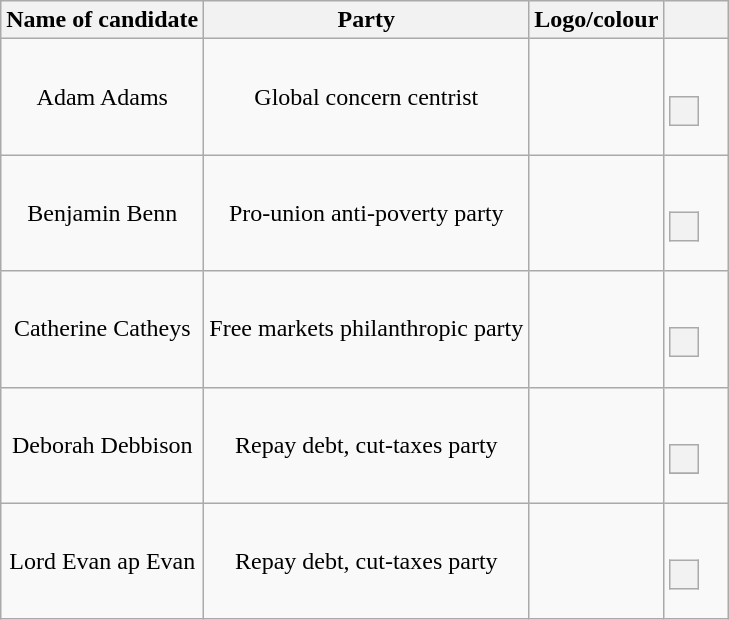<table class=wikitable style="text-align: center">
<tr>
<th>Name of candidate</th>
<th>Party</th>
<th>Logo/colour</th>
<th></th>
</tr>
<tr>
<td>Adam Adams</td>
<td>Global concern centrist</td>
<td></td>
<td><br><table class="wikitable" style="text-align: center; width: 20px; height: 20px">
<tr>
<th></th>
</tr>
</table>
</td>
</tr>
<tr>
<td>Benjamin Benn</td>
<td>Pro-union anti-poverty party</td>
<td></td>
<td><br><table class="wikitable" style="text-align: center; width: 20px; height: 20px">
<tr>
<th></th>
</tr>
</table>
</td>
</tr>
<tr>
<td>Catherine Catheys</td>
<td>Free markets philanthropic party</td>
<td></td>
<td><br><table class="wikitable" style="text-align: center; width: 20px; height: 20px">
<tr>
<th></th>
</tr>
</table>
</td>
</tr>
<tr>
<td>Deborah Debbison</td>
<td>Repay debt, cut-taxes party</td>
<td></td>
<td><br><table class="wikitable" style="text-align: center; width: 20px; height: 20px">
<tr>
<th></th>
</tr>
<tr>
</tr>
</table>
</td>
</tr>
<tr>
<td>Lord Evan ap Evan</td>
<td>Repay debt, cut-taxes party</td>
<td></td>
<td><br><table class="wikitable" style="text-align: center; width: 20px; height: 20px">
<tr>
<th></th>
</tr>
</table>
</td>
</tr>
</table>
